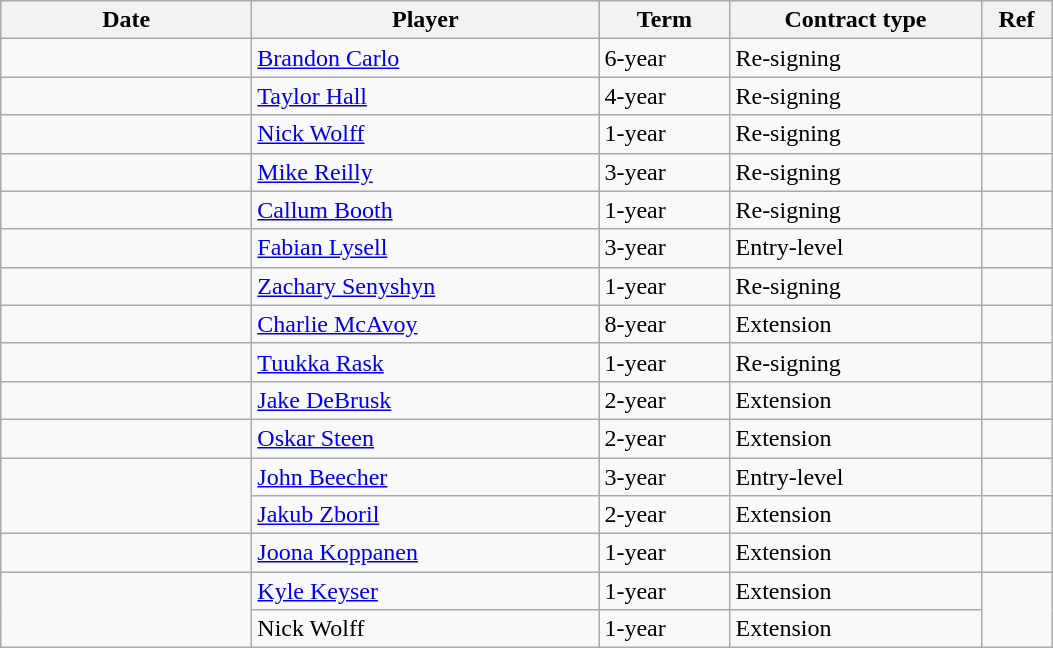<table class="wikitable">
<tr>
<th style="width: 10em;">Date</th>
<th style="width: 14em;">Player</th>
<th style="width: 5em;">Term</th>
<th style="width: 10em;">Contract type</th>
<th style="width: 2.5em;">Ref</th>
</tr>
<tr>
<td></td>
<td><a href='#'>Brandon Carlo</a></td>
<td>6-year</td>
<td>Re-signing</td>
<td></td>
</tr>
<tr>
<td></td>
<td><a href='#'>Taylor Hall</a></td>
<td>4-year</td>
<td>Re-signing</td>
<td></td>
</tr>
<tr>
<td></td>
<td><a href='#'>Nick Wolff</a></td>
<td>1-year</td>
<td>Re-signing</td>
<td></td>
</tr>
<tr>
<td></td>
<td><a href='#'>Mike Reilly</a></td>
<td>3-year</td>
<td>Re-signing</td>
<td></td>
</tr>
<tr>
<td></td>
<td><a href='#'>Callum Booth</a></td>
<td>1-year</td>
<td>Re-signing</td>
<td></td>
</tr>
<tr>
<td></td>
<td><a href='#'>Fabian Lysell</a></td>
<td>3-year</td>
<td>Entry-level</td>
<td></td>
</tr>
<tr>
<td></td>
<td><a href='#'>Zachary Senyshyn</a></td>
<td>1-year</td>
<td>Re-signing</td>
<td></td>
</tr>
<tr>
<td></td>
<td><a href='#'>Charlie McAvoy</a></td>
<td>8-year</td>
<td>Extension</td>
<td></td>
</tr>
<tr>
<td></td>
<td><a href='#'>Tuukka Rask</a></td>
<td>1-year</td>
<td>Re-signing</td>
<td></td>
</tr>
<tr>
<td></td>
<td><a href='#'>Jake DeBrusk</a></td>
<td>2-year</td>
<td>Extension</td>
<td></td>
</tr>
<tr>
<td></td>
<td><a href='#'>Oskar Steen</a></td>
<td>2-year</td>
<td>Extension</td>
<td></td>
</tr>
<tr>
<td rowspan=2></td>
<td><a href='#'>John Beecher</a></td>
<td>3-year</td>
<td>Entry-level</td>
<td></td>
</tr>
<tr>
<td><a href='#'>Jakub Zboril</a></td>
<td>2-year</td>
<td>Extension</td>
<td></td>
</tr>
<tr>
<td></td>
<td><a href='#'>Joona Koppanen</a></td>
<td>1-year</td>
<td>Extension</td>
<td></td>
</tr>
<tr>
<td rowspan=2></td>
<td><a href='#'>Kyle Keyser</a></td>
<td>1-year</td>
<td>Extension</td>
<td rowspan=2></td>
</tr>
<tr>
<td>Nick Wolff</td>
<td>1-year</td>
<td>Extension</td>
</tr>
</table>
